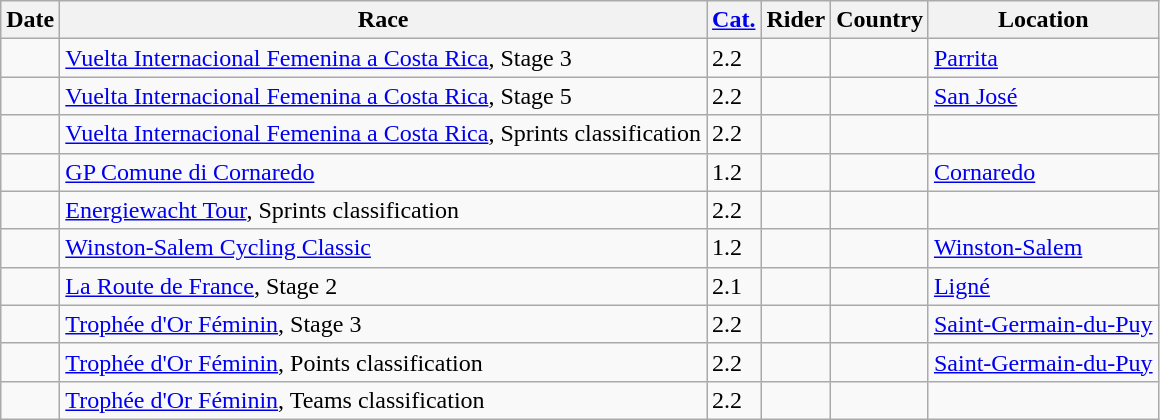<table class="wikitable sortable">
<tr>
<th>Date</th>
<th>Race</th>
<th><a href='#'>Cat.</a></th>
<th>Rider</th>
<th>Country</th>
<th>Location</th>
</tr>
<tr>
<td></td>
<td><a href='#'>Vuelta Internacional Femenina a Costa Rica</a>, Stage 3</td>
<td>2.2</td>
<td></td>
<td></td>
<td><a href='#'>Parrita</a></td>
</tr>
<tr>
<td></td>
<td><a href='#'>Vuelta Internacional Femenina a Costa Rica</a>, Stage 5</td>
<td>2.2</td>
<td></td>
<td></td>
<td><a href='#'>San José</a></td>
</tr>
<tr>
<td></td>
<td><a href='#'>Vuelta Internacional Femenina a Costa Rica</a>, Sprints classification</td>
<td>2.2</td>
<td></td>
<td></td>
<td></td>
</tr>
<tr>
<td></td>
<td><a href='#'>GP Comune di Cornaredo</a></td>
<td>1.2</td>
<td></td>
<td></td>
<td><a href='#'>Cornaredo</a></td>
</tr>
<tr>
<td></td>
<td><a href='#'>Energiewacht Tour</a>, Sprints classification</td>
<td>2.2</td>
<td></td>
<td></td>
<td></td>
</tr>
<tr>
<td></td>
<td><a href='#'>Winston-Salem Cycling Classic</a></td>
<td>1.2</td>
<td></td>
<td></td>
<td><a href='#'>Winston-Salem</a></td>
</tr>
<tr>
<td></td>
<td><a href='#'>La Route de France</a>, Stage 2</td>
<td>2.1</td>
<td></td>
<td></td>
<td><a href='#'>Ligné</a></td>
</tr>
<tr>
<td></td>
<td><a href='#'>Trophée d'Or Féminin</a>, Stage 3</td>
<td>2.2</td>
<td></td>
<td></td>
<td><a href='#'>Saint-Germain-du-Puy</a></td>
</tr>
<tr>
<td></td>
<td><a href='#'>Trophée d'Or Féminin</a>, Points classification</td>
<td>2.2</td>
<td></td>
<td></td>
<td><a href='#'>Saint-Germain-du-Puy</a></td>
</tr>
<tr>
<td></td>
<td><a href='#'>Trophée d'Or Féminin</a>, Teams classification</td>
<td>2.2</td>
<td align="center"></td>
<td></td>
<td></td>
</tr>
</table>
